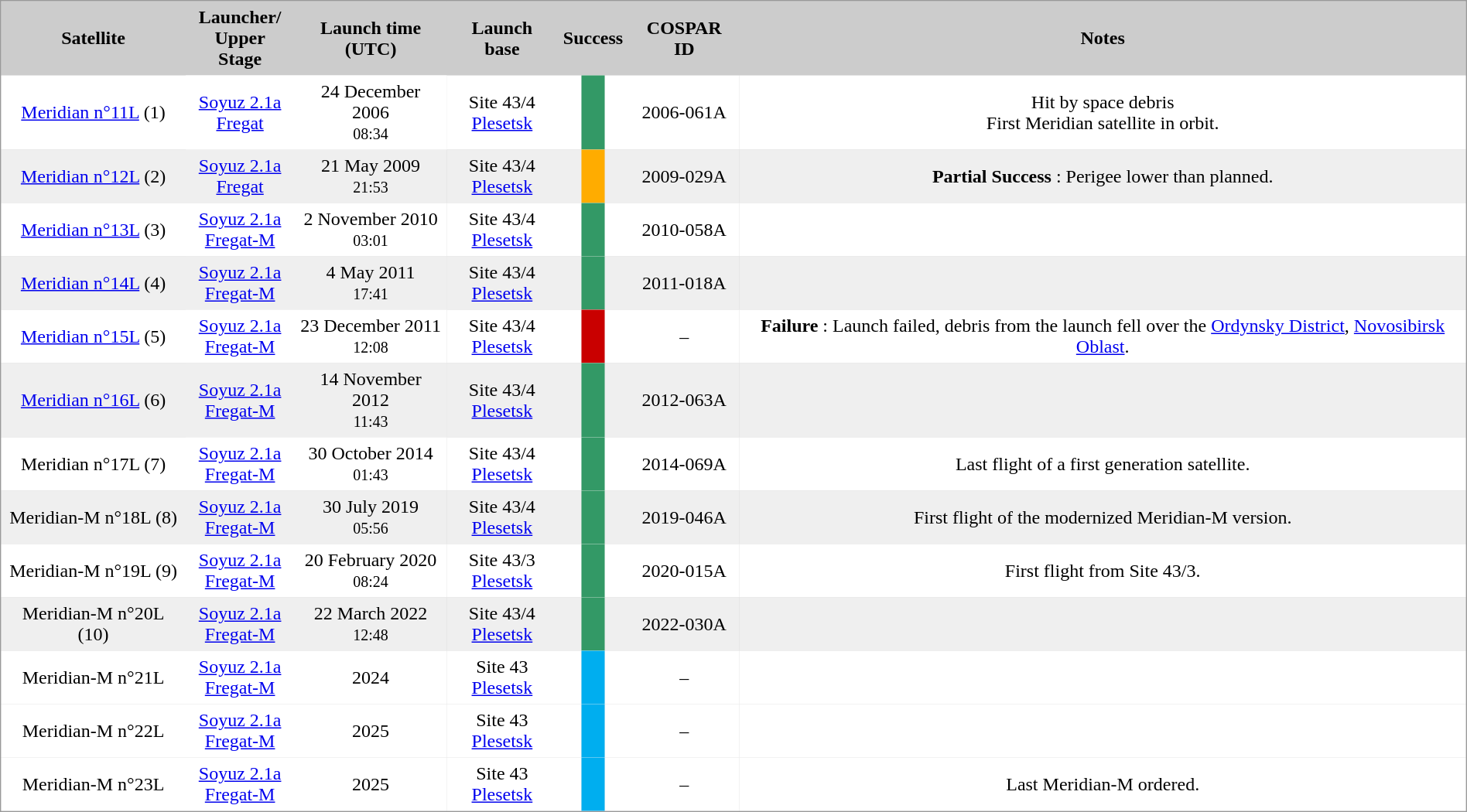<table cellspacing="0" cellpadding="5" border="0" style="border: 1px solid #999; background-color:#CCCCCC; text-align: center">
<tr bgcolor="#cccccc">
<th>Satellite</th>
<th>Launcher/<br>Upper Stage</th>
<th>Launch time<br>(UTC)</th>
<th>Launch base</th>
<th colspan="3">Success</th>
<th>COSPAR ID</th>
<th>Notes</th>
</tr>
<tr bgcolor="#FFFFFF">
<td><a href='#'>Meridian n°11L</a> (1)</td>
<td bgcolor="#ffffff"><a href='#'>Soyuz 2.1a</a><br><a href='#'>Fregat</a></td>
<td bgcolor="#ffffff">24 December 2006<br><small>08:34</small></td>
<td>Site 43/4<br><a href='#'>Plesetsk</a></td>
<td></td>
<td bgcolor="#339966"></td>
<td></td>
<td>2006-061A</td>
<td>Hit by space debris<br>First Meridian satellite in orbit.</td>
</tr>
<tr bgcolor="#efefef">
<td><a href='#'>Meridian n°12L</a> (2)</td>
<td><a href='#'>Soyuz 2.1a</a><br><a href='#'>Fregat</a></td>
<td>21 May 2009<br><small>21:53</small></td>
<td>Site 43/4<br><a href='#'>Plesetsk</a></td>
<td></td>
<td bgcolor="#FFAC00"></td>
<td></td>
<td>2009-029A</td>
<td><span><strong>Partial Success</strong></span> : Perigee lower than planned.</td>
</tr>
<tr bgcolor="#FFFFFF">
<td><a href='#'>Meridian n°13L</a> (3)</td>
<td><a href='#'>Soyuz 2.1a</a><br><a href='#'>Fregat-M</a></td>
<td>2 November 2010<br><small>03:01</small></td>
<td>Site 43/4<br><a href='#'>Plesetsk</a></td>
<td></td>
<td bgcolor="#339966"></td>
<td></td>
<td>2010-058A</td>
<td></td>
</tr>
<tr bgcolor="#efefef">
<td><a href='#'>Meridian n°14L</a> (4)</td>
<td bgcolor="#efefef"><a href='#'>Soyuz 2.1a</a><br><a href='#'>Fregat-M</a></td>
<td bgcolor="#efefef">4 May 2011<br><small>17:41</small></td>
<td>Site 43/4<br><a href='#'>Plesetsk</a></td>
<td></td>
<td bgcolor="#339966"></td>
<td></td>
<td>2011-018A</td>
<td></td>
</tr>
<tr bgcolor="#FFFFFF">
<td><a href='#'>Meridian n°15L</a> (5)</td>
<td><a href='#'>Soyuz 2.1a</a><br><a href='#'>Fregat-M</a></td>
<td>23 December 2011<br><small>12:08</small></td>
<td>Site 43/4<br><a href='#'>Plesetsk</a></td>
<td></td>
<td bgcolor="C90000"></td>
<td></td>
<td>–</td>
<td><span><strong>Failure</strong></span> : Launch failed, debris from the launch fell over the <a href='#'>Ordynsky District</a>, <a href='#'>Novosibirsk Oblast</a>.</td>
</tr>
<tr bgcolor="#efefef">
<td><a href='#'>Meridian n°16L</a> (6)</td>
<td bgcolor="#efefef"><a href='#'>Soyuz 2.1a</a><br><a href='#'>Fregat-M</a></td>
<td bgcolor="#efefef">14 November 2012<br><small>11:43</small></td>
<td>Site 43/4<br><a href='#'>Plesetsk</a></td>
<td></td>
<td bgcolor="#339966"></td>
<td></td>
<td>2012-063A</td>
<td></td>
</tr>
<tr bgcolor="#FFFFFF">
<td>Meridian n°17L (7)</td>
<td><a href='#'>Soyuz 2.1a</a><br><a href='#'>Fregat-M</a></td>
<td>30 October 2014<br><small>01:43</small></td>
<td>Site 43/4<br><a href='#'>Plesetsk</a></td>
<td></td>
<td bgcolor="#339966"></td>
<td></td>
<td>2014-069A</td>
<td>Last flight of a first generation satellite.</td>
</tr>
<tr bgcolor="#efefef">
<td>Meridian-M n°18L (8)</td>
<td><a href='#'>Soyuz 2.1a</a><br><a href='#'>Fregat-M</a></td>
<td>30 July 2019<br><small>05:56</small></td>
<td>Site 43/4<br><a href='#'>Plesetsk</a></td>
<td></td>
<td bgcolor="#339966"></td>
<td></td>
<td>2019-046A</td>
<td>First flight of the modernized Meridian-M version.</td>
</tr>
<tr bgcolor="#FFFFFF">
<td>Meridian-M n°19L (9)</td>
<td><a href='#'>Soyuz 2.1a</a><br><a href='#'>Fregat-M</a></td>
<td>20 February 2020<br><small>08:24</small></td>
<td>Site 43/3<br><a href='#'>Plesetsk</a></td>
<td></td>
<td bgcolor="#339966"></td>
<td></td>
<td>2020-015A</td>
<td>First flight from Site 43/3.</td>
</tr>
<tr bgcolor="#efefef">
<td>Meridian-M n°20L (10)</td>
<td><a href='#'>Soyuz 2.1a</a><br><a href='#'>Fregat-M</a></td>
<td>22 March 2022<br><small>12:48</small></td>
<td>Site 43/4<br><a href='#'>Plesetsk</a></td>
<td></td>
<td bgcolor="#339966"></td>
<td></td>
<td>2022-030A</td>
<td></td>
</tr>
<tr bgcolor="#FFFFFF">
<td>Meridian-M n°21L</td>
<td><a href='#'>Soyuz 2.1a</a><br><a href='#'>Fregat-M</a></td>
<td>2024</td>
<td>Site 43<br><a href='#'>Plesetsk</a></td>
<td></td>
<td bgcolor="#00AEEF"></td>
<td></td>
<td>–</td>
<td></td>
</tr>
<tr bgcolor="#FFFFFF">
<td>Meridian-M n°22L</td>
<td><a href='#'>Soyuz 2.1a</a><br><a href='#'>Fregat-M</a></td>
<td>2025</td>
<td>Site 43<br><a href='#'>Plesetsk</a></td>
<td></td>
<td bgcolor="#00AEEF"></td>
<td></td>
<td>–</td>
<td></td>
</tr>
<tr bgcolor="#FFFFFF">
<td>Meridian-M n°23L</td>
<td><a href='#'>Soyuz 2.1a</a><br><a href='#'>Fregat-M</a></td>
<td>2025</td>
<td>Site 43<br><a href='#'>Plesetsk</a></td>
<td></td>
<td bgcolor="#00AEEF"></td>
<td></td>
<td>–</td>
<td>Last Meridian-M ordered.</td>
</tr>
</table>
